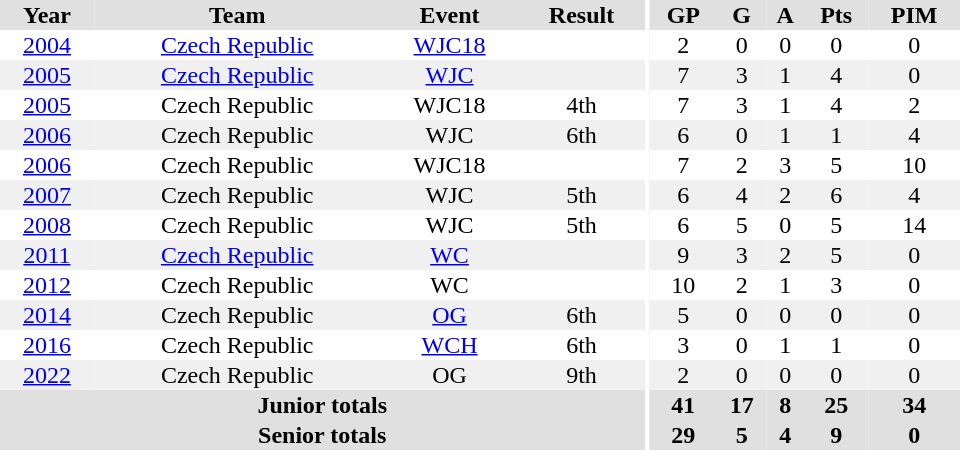<table border="0" cellpadding="1" cellspacing="0" ID="Table3" style="text-align:center; width:40em">
<tr ALIGN="center" bgcolor="#e0e0e0">
<th>Year</th>
<th>Team</th>
<th>Event</th>
<th>Result</th>
<th rowspan="99" bgcolor="#ffffff"></th>
<th>GP</th>
<th>G</th>
<th>A</th>
<th>Pts</th>
<th>PIM</th>
</tr>
<tr>
<td><a href='#'>2004</a></td>
<td><a href='#'>Czech Republic</a></td>
<td><a href='#'>WJC18</a></td>
<td></td>
<td>2</td>
<td>0</td>
<td>0</td>
<td>0</td>
<td>0</td>
</tr>
<tr bgcolor="#f0f0f0">
<td><a href='#'>2005</a></td>
<td><a href='#'>Czech Republic</a></td>
<td><a href='#'>WJC</a></td>
<td></td>
<td>7</td>
<td>3</td>
<td>1</td>
<td>4</td>
<td>0</td>
</tr>
<tr>
<td><a href='#'>2005</a></td>
<td>Czech Republic</td>
<td>WJC18</td>
<td>4th</td>
<td>7</td>
<td>3</td>
<td>1</td>
<td>4</td>
<td>2</td>
</tr>
<tr bgcolor="#f0f0f0">
<td><a href='#'>2006</a></td>
<td>Czech Republic</td>
<td>WJC</td>
<td>6th</td>
<td>6</td>
<td>0</td>
<td>1</td>
<td>1</td>
<td>4</td>
</tr>
<tr>
<td><a href='#'>2006</a></td>
<td>Czech Republic</td>
<td>WJC18</td>
<td></td>
<td>7</td>
<td>2</td>
<td>3</td>
<td>5</td>
<td>10</td>
</tr>
<tr bgcolor="#f0f0f0">
<td><a href='#'>2007</a></td>
<td>Czech Republic</td>
<td>WJC</td>
<td>5th</td>
<td>6</td>
<td>4</td>
<td>2</td>
<td>6</td>
<td>4</td>
</tr>
<tr>
<td><a href='#'>2008</a></td>
<td>Czech Republic</td>
<td>WJC</td>
<td>5th</td>
<td>6</td>
<td>5</td>
<td>0</td>
<td>5</td>
<td>14</td>
</tr>
<tr bgcolor="#f0f0f0">
<td><a href='#'>2011</a></td>
<td><a href='#'>Czech Republic</a></td>
<td><a href='#'>WC</a></td>
<td></td>
<td>9</td>
<td>3</td>
<td>2</td>
<td>5</td>
<td>0</td>
</tr>
<tr>
<td><a href='#'>2012</a></td>
<td>Czech Republic</td>
<td>WC</td>
<td></td>
<td>10</td>
<td>2</td>
<td>1</td>
<td>3</td>
<td>0</td>
</tr>
<tr bgcolor="#f0f0f0">
<td><a href='#'>2014</a></td>
<td>Czech Republic</td>
<td><a href='#'>OG</a></td>
<td>6th</td>
<td>5</td>
<td>0</td>
<td>0</td>
<td>0</td>
<td>0</td>
</tr>
<tr>
<td><a href='#'>2016</a></td>
<td>Czech Republic</td>
<td><a href='#'>WCH</a></td>
<td>6th</td>
<td>3</td>
<td>0</td>
<td>1</td>
<td>1</td>
<td>0</td>
</tr>
<tr bgcolor="#f0f0f0">
<td><a href='#'>2022</a></td>
<td>Czech Republic</td>
<td>OG</td>
<td>9th</td>
<td>2</td>
<td>0</td>
<td>0</td>
<td>0</td>
<td>0</td>
</tr>
<tr bgcolor="#e0e0e0">
<th colspan="4">Junior totals</th>
<th>41</th>
<th>17</th>
<th>8</th>
<th>25</th>
<th>34</th>
</tr>
<tr bgcolor="#e0e0e0">
<th colspan="4">Senior totals</th>
<th>29</th>
<th>5</th>
<th>4</th>
<th>9</th>
<th>0</th>
</tr>
</table>
